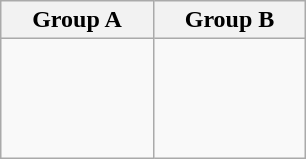<table class="wikitable">
<tr>
<th width=33%>Group A</th>
<th width=33%>Group B</th>
</tr>
<tr>
<td><br><br>
<br>
<br>
</td>
<td><br><br>
<br>
<br>
</td>
</tr>
</table>
